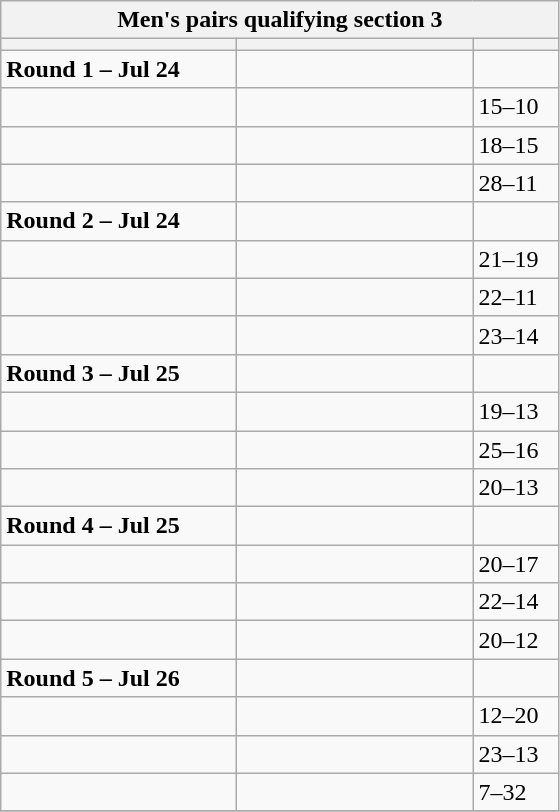<table class="wikitable">
<tr>
<th colspan="3">Men's pairs qualifying section 3</th>
</tr>
<tr>
<th width=150></th>
<th width=150></th>
<th width=50></th>
</tr>
<tr>
<td><strong>Round 1 – Jul 24</strong></td>
<td></td>
<td></td>
</tr>
<tr>
<td></td>
<td></td>
<td>15–10</td>
</tr>
<tr>
<td></td>
<td></td>
<td>18–15</td>
</tr>
<tr>
<td></td>
<td></td>
<td>28–11</td>
</tr>
<tr>
<td><strong>Round 2 – Jul 24</strong></td>
<td></td>
<td></td>
</tr>
<tr>
<td></td>
<td></td>
<td>21–19</td>
</tr>
<tr>
<td></td>
<td></td>
<td>22–11</td>
</tr>
<tr>
<td></td>
<td></td>
<td>23–14</td>
</tr>
<tr>
<td><strong>Round 3 – Jul 25</strong></td>
<td></td>
<td></td>
</tr>
<tr>
<td></td>
<td></td>
<td>19–13</td>
</tr>
<tr>
<td></td>
<td></td>
<td>25–16</td>
</tr>
<tr>
<td></td>
<td></td>
<td>20–13</td>
</tr>
<tr>
<td><strong>Round 4 – Jul 25</strong></td>
<td></td>
<td></td>
</tr>
<tr>
<td></td>
<td></td>
<td>20–17</td>
</tr>
<tr>
<td></td>
<td></td>
<td>22–14</td>
</tr>
<tr>
<td></td>
<td></td>
<td>20–12</td>
</tr>
<tr>
<td><strong>Round 5 – Jul 26</strong></td>
<td></td>
<td></td>
</tr>
<tr>
<td></td>
<td></td>
<td>12–20</td>
</tr>
<tr>
<td></td>
<td></td>
<td>23–13</td>
</tr>
<tr>
<td></td>
<td></td>
<td>7–32</td>
</tr>
<tr>
</tr>
</table>
